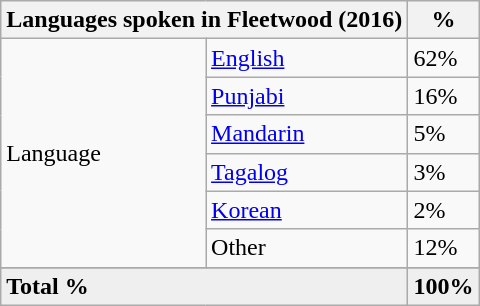<table class="wikitable">
<tr>
<th colspan=2>Languages spoken in Fleetwood (2016)<br></th>
<th>%</th>
</tr>
<tr>
<td rowspan=6>Language</td>
<td><a href='#'>English</a></td>
<td>62%</td>
</tr>
<tr>
<td><a href='#'>Punjabi</a></td>
<td>16%</td>
</tr>
<tr>
<td><a href='#'>Mandarin</a></td>
<td>5%</td>
</tr>
<tr>
<td><a href='#'>Tagalog</a></td>
<td>3%</td>
</tr>
<tr>
<td><a href='#'>Korean</a></td>
<td>2%</td>
</tr>
<tr>
<td>Other</td>
<td>12%</td>
</tr>
<tr>
</tr>
<tr style="background:#efefef; font-weight:bold">
<td colspan=2>Total %</td>
<td>100%</td>
</tr>
</table>
